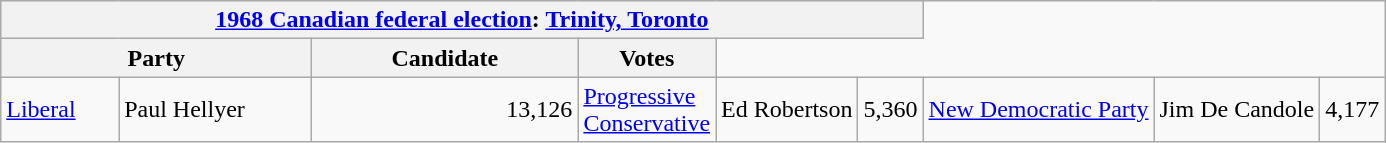<table class="wikitable">
<tr style="background:#e9e9e9;">
<th colspan="6"><a href='#'>1968 Canadian federal election</a>: <a href='#'>Trinity, Toronto</a></th>
</tr>
<tr style="background:#e9e9e9;">
<th colspan="2" style="width: 200px">Party</th>
<th style="width: 170px">Candidate</th>
<th style="width: 40px">Votes</th>
</tr>
<tr>
<td><a href='#'>Liberal</a></td>
<td>Paul Hellyer</td>
<td align="right">13,126<br></td>
<td><a href='#'>Progressive Conservative</a></td>
<td>Ed Robertson</td>
<td align="right">5,360<br></td>
<td><a href='#'>New Democratic Party</a></td>
<td>Jim De Candole</td>
<td align="right">4,177</td>
</tr>
</table>
